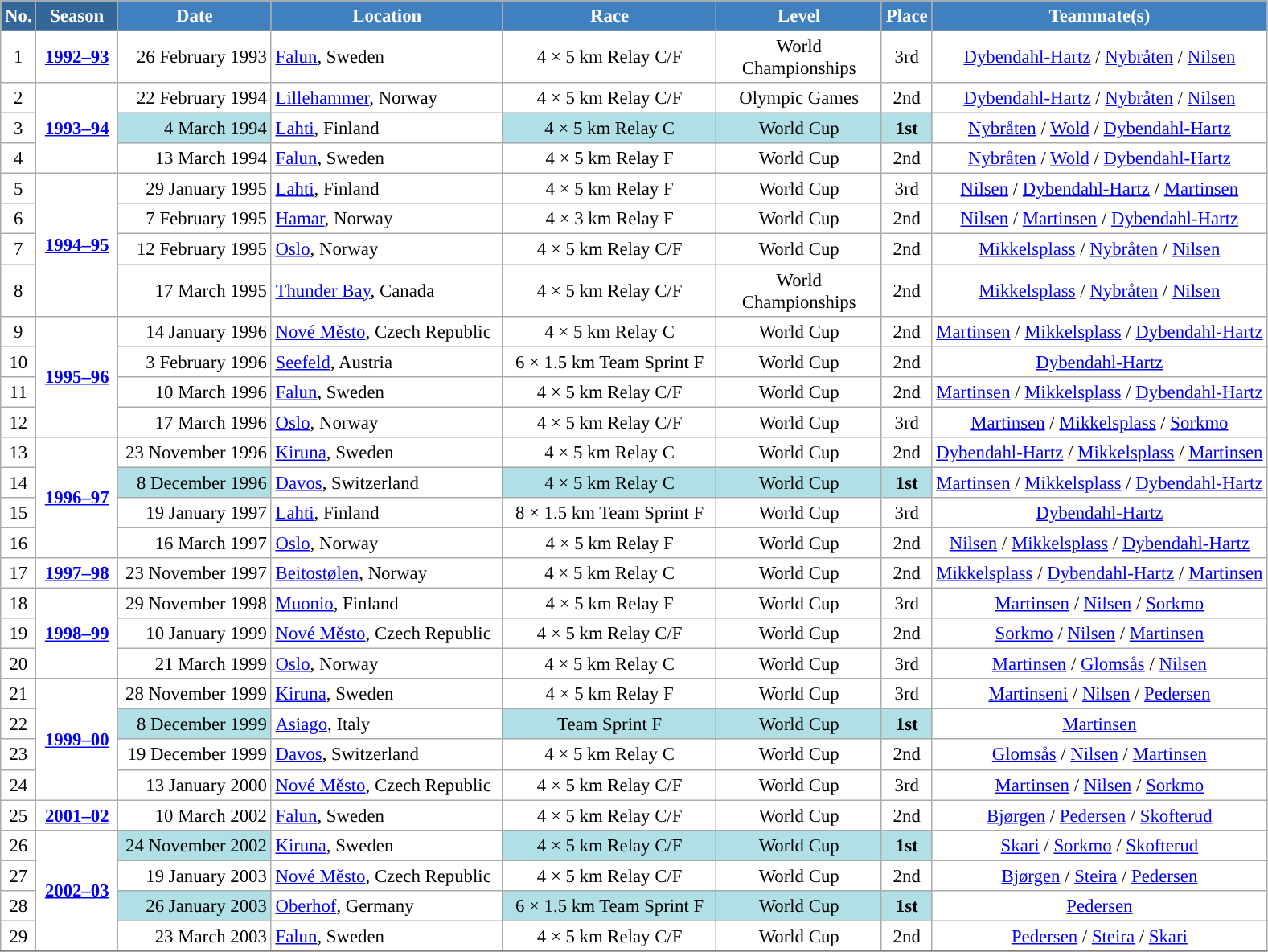<table class="wikitable sortable" style="font-size:95%; text-align:center; border:grey solid 1px; border-collapse:collapse; background:#ffffff;">
<tr style="background:#efefef;">
<th style="background-color:#369; color:white;">No.</th>
<th style="background-color:#369; color:white;">Season</th>
<th style="background-color:#4180be; color:white; width:120px;">Date</th>
<th style="background-color:#4180be; color:white; width:185px;">Location</th>
<th style="background-color:#4180be; color:white; width:170px;">Race</th>
<th style="background-color:#4180be; color:white; width:130px;">Level</th>
<th style="background-color:#4180be; color:white;">Place</th>
<th style="background-color:#4180be; color:white;">Teammate(s)</th>
</tr>
<tr>
<td align=center>1</td>
<td rowspan=1 align=center><strong> <a href='#'>1992–93</a> </strong></td>
<td align=right>26 February 1993</td>
<td align=left> <a href='#'>Falun</a>, Sweden</td>
<td>4 × 5 km Relay C/F</td>
<td>World Championships</td>
<td>3rd</td>
<td><a href='#'>Dybendahl-Hartz</a> / <a href='#'>Nybråten</a> / <a href='#'>Nilsen</a></td>
</tr>
<tr>
<td align=center>2</td>
<td rowspan=3 align=center><strong> <a href='#'>1993–94</a> </strong></td>
<td align=right>22 February 1994</td>
<td align=left> <a href='#'>Lillehammer</a>, Norway</td>
<td>4 × 5 km Relay C/F</td>
<td>Olympic Games</td>
<td>2nd</td>
<td><a href='#'>Dybendahl-Hartz</a> / <a href='#'>Nybråten</a> / <a href='#'>Nilsen</a></td>
</tr>
<tr>
<td align=center>3</td>
<td bgcolor="#BOEOE6" align=right>4 March 1994</td>
<td align=left> <a href='#'>Lahti</a>, Finland</td>
<td bgcolor="#BOEOE6">4 × 5 km Relay C</td>
<td bgcolor="#BOEOE6">World Cup</td>
<td bgcolor="#BOEOE6"><strong>1st</strong></td>
<td><a href='#'>Nybråten</a> / <a href='#'>Wold</a> / <a href='#'>Dybendahl-Hartz</a></td>
</tr>
<tr>
<td align=center>4</td>
<td align=right>13 March 1994</td>
<td align=left> <a href='#'>Falun</a>, Sweden</td>
<td>4 × 5 km Relay F</td>
<td>World Cup</td>
<td>2nd</td>
<td><a href='#'>Nybråten</a> / <a href='#'>Wold</a> / <a href='#'>Dybendahl-Hartz</a></td>
</tr>
<tr>
<td align=center>5</td>
<td rowspan=4 align=center><strong> <a href='#'>1994–95</a> </strong></td>
<td align=right>29 January 1995</td>
<td align=left> <a href='#'>Lahti</a>, Finland</td>
<td>4 × 5 km Relay F</td>
<td>World Cup</td>
<td>3rd</td>
<td><a href='#'>Nilsen</a> / <a href='#'>Dybendahl-Hartz</a> / <a href='#'>Martinsen</a></td>
</tr>
<tr>
<td align=center>6</td>
<td align=right>7 February 1995</td>
<td align=left> <a href='#'>Hamar</a>, Norway</td>
<td>4 × 3 km Relay F</td>
<td>World Cup</td>
<td>2nd</td>
<td><a href='#'>Nilsen</a> / <a href='#'>Martinsen</a> / <a href='#'>Dybendahl-Hartz</a></td>
</tr>
<tr>
<td align=center>7</td>
<td align=right>12 February 1995</td>
<td align=left> <a href='#'>Oslo</a>, Norway</td>
<td>4 × 5 km Relay C/F</td>
<td>World Cup</td>
<td>2nd</td>
<td><a href='#'>Mikkelsplass</a> / <a href='#'>Nybråten</a> / <a href='#'>Nilsen</a></td>
</tr>
<tr>
<td align=center>8</td>
<td align=right>17 March 1995</td>
<td align=left> <a href='#'>Thunder Bay</a>, Canada</td>
<td>4 × 5 km Relay C/F</td>
<td>World Championships</td>
<td>2nd</td>
<td><a href='#'>Mikkelsplass</a> / <a href='#'>Nybråten</a> / <a href='#'>Nilsen</a></td>
</tr>
<tr>
<td align=center>9</td>
<td rowspan=4 align=center><strong> <a href='#'>1995–96</a> </strong></td>
<td align=right>14 January 1996</td>
<td align=left> <a href='#'>Nové Město</a>, Czech Republic</td>
<td>4 × 5 km Relay C</td>
<td>World Cup</td>
<td>2nd</td>
<td><a href='#'>Martinsen</a> / <a href='#'>Mikkelsplass</a> / <a href='#'>Dybendahl-Hartz</a></td>
</tr>
<tr>
<td align=center>10</td>
<td align=right>3 February 1996</td>
<td align=left> <a href='#'>Seefeld</a>, Austria</td>
<td>6 × 1.5 km Team Sprint F</td>
<td>World Cup</td>
<td>2nd</td>
<td><a href='#'>Dybendahl-Hartz</a></td>
</tr>
<tr>
<td align=center>11</td>
<td align=right>10 March 1996</td>
<td align=left> <a href='#'>Falun</a>, Sweden</td>
<td>4 × 5 km Relay C/F</td>
<td>World Cup</td>
<td>2nd</td>
<td><a href='#'>Martinsen</a> / <a href='#'>Mikkelsplass</a> / <a href='#'>Dybendahl-Hartz</a></td>
</tr>
<tr>
<td align=center>12</td>
<td align=right>17 March 1996</td>
<td align=left> <a href='#'>Oslo</a>, Norway</td>
<td>4 × 5 km Relay C/F</td>
<td>World Cup</td>
<td>3rd</td>
<td><a href='#'>Martinsen</a> / <a href='#'>Mikkelsplass</a> / <a href='#'>Sorkmo</a></td>
</tr>
<tr>
<td align=center>13</td>
<td rowspan=4 align=center><strong> <a href='#'>1996–97</a> </strong></td>
<td align=right>23 November 1996</td>
<td align=left> <a href='#'>Kiruna</a>, Sweden</td>
<td>4 × 5 km Relay C</td>
<td>World Cup</td>
<td>2nd</td>
<td><a href='#'>Dybendahl-Hartz</a> / <a href='#'>Mikkelsplass</a> / <a href='#'>Martinsen</a></td>
</tr>
<tr>
<td align=center>14</td>
<td bgcolor="#BOEOE6" align=right>8 December 1996</td>
<td align=left> <a href='#'>Davos</a>, Switzerland</td>
<td bgcolor="#BOEOE6">4 × 5 km Relay C</td>
<td bgcolor="#BOEOE6">World Cup</td>
<td bgcolor="#BOEOE6"><strong>1st</strong></td>
<td><a href='#'>Martinsen</a> / <a href='#'>Mikkelsplass</a> / <a href='#'>Dybendahl-Hartz</a></td>
</tr>
<tr>
<td align=center>15</td>
<td align=right>19 January 1997</td>
<td align=left> <a href='#'>Lahti</a>, Finland</td>
<td>8 × 1.5 km Team Sprint F</td>
<td>World Cup</td>
<td>3rd</td>
<td><a href='#'>Dybendahl-Hartz</a></td>
</tr>
<tr>
<td align=center>16</td>
<td align=right>16 March 1997</td>
<td align=left> <a href='#'>Oslo</a>, Norway</td>
<td>4 × 5 km Relay F</td>
<td>World Cup</td>
<td>2nd</td>
<td><a href='#'>Nilsen</a> / <a href='#'>Mikkelsplass</a> / <a href='#'>Dybendahl-Hartz</a></td>
</tr>
<tr>
<td align=center>17</td>
<td rowspan=1 align=center><strong> <a href='#'>1997–98</a> </strong></td>
<td align=right>23 November 1997</td>
<td align=left> <a href='#'>Beitostølen</a>, Norway</td>
<td>4 × 5 km Relay C</td>
<td>World Cup</td>
<td>2nd</td>
<td><a href='#'>Mikkelsplass</a> / <a href='#'>Dybendahl-Hartz</a> / <a href='#'>Martinsen</a></td>
</tr>
<tr>
<td align=center>18</td>
<td rowspan=3 align=center><strong> <a href='#'>1998–99</a> </strong></td>
<td align=right>29 November 1998</td>
<td align=left> <a href='#'>Muonio</a>, Finland</td>
<td>4 × 5 km Relay F</td>
<td>World Cup</td>
<td>3rd</td>
<td><a href='#'>Martinsen</a> / <a href='#'>Nilsen</a> / <a href='#'>Sorkmo</a></td>
</tr>
<tr>
<td align=center>19</td>
<td align=right>10 January 1999</td>
<td align=left> <a href='#'>Nové Město</a>, Czech Republic</td>
<td>4 × 5 km Relay C/F</td>
<td>World Cup</td>
<td>2nd</td>
<td><a href='#'>Sorkmo</a> / <a href='#'>Nilsen</a> / <a href='#'>Martinsen</a></td>
</tr>
<tr>
<td align=center>20</td>
<td align=right>21 March 1999</td>
<td align=left> <a href='#'>Oslo</a>, Norway</td>
<td>4 × 5 km Relay C</td>
<td>World Cup</td>
<td>3rd</td>
<td><a href='#'>Martinsen</a> / <a href='#'>Glomsås</a> / <a href='#'>Nilsen</a></td>
</tr>
<tr>
<td align=center>21</td>
<td rowspan=4 align=center><strong> <a href='#'>1999–00</a> </strong></td>
<td align=right>28 November 1999</td>
<td align=left> <a href='#'>Kiruna</a>, Sweden</td>
<td>4 × 5 km Relay F</td>
<td>World Cup</td>
<td>3rd</td>
<td><a href='#'>Martinseni</a> / <a href='#'>Nilsen</a> / <a href='#'>Pedersen</a></td>
</tr>
<tr>
<td align=center>22</td>
<td bgcolor="#BOEOE6" align=right>8 December 1999</td>
<td align=left> <a href='#'>Asiago</a>, Italy</td>
<td bgcolor="#BOEOE6">Team Sprint F</td>
<td bgcolor="#BOEOE6">World Cup</td>
<td bgcolor="#BOEOE6"><strong>1st</strong></td>
<td><a href='#'>Martinsen</a></td>
</tr>
<tr>
<td align=center>23</td>
<td align=right>19 December 1999</td>
<td align=left> <a href='#'>Davos</a>, Switzerland</td>
<td>4 × 5 km Relay C</td>
<td>World Cup</td>
<td>2nd</td>
<td><a href='#'>Glomsås</a> / <a href='#'>Nilsen</a> / <a href='#'>Martinsen</a></td>
</tr>
<tr>
<td align=center>24</td>
<td align=right>13 January 2000</td>
<td align=left> <a href='#'>Nové Město</a>, Czech Republic</td>
<td>4 × 5 km Relay C/F</td>
<td>World Cup</td>
<td>3rd</td>
<td><a href='#'>Martinsen</a>  / <a href='#'>Nilsen</a> / <a href='#'>Sorkmo</a></td>
</tr>
<tr>
<td align=center>25</td>
<td rowspan=1 align=center><strong> <a href='#'>2001–02</a> </strong></td>
<td align=right>10 March 2002</td>
<td align=left> <a href='#'>Falun</a>, Sweden</td>
<td>4 × 5 km Relay C/F</td>
<td>World Cup</td>
<td>2nd</td>
<td><a href='#'>Bjørgen</a> / <a href='#'>Pedersen</a> / <a href='#'>Skofterud</a></td>
</tr>
<tr>
<td align=center>26</td>
<td rowspan=4 align=center><strong><a href='#'>2002–03</a></strong></td>
<td bgcolor="#BOEOE6" align=right>24 November 2002</td>
<td align=left> <a href='#'>Kiruna</a>, Sweden</td>
<td bgcolor="#BOEOE6">4 × 5 km Relay C/F</td>
<td bgcolor="#BOEOE6">World Cup</td>
<td bgcolor="#BOEOE6"><strong>1st</strong></td>
<td><a href='#'>Skari</a> / <a href='#'>Sorkmo</a> / <a href='#'>Skofterud</a></td>
</tr>
<tr>
<td align=center>27</td>
<td align=right>19 January 2003</td>
<td align=left> <a href='#'>Nové Město</a>, Czech Republic</td>
<td>4 × 5 km Relay C/F</td>
<td>World Cup</td>
<td>2nd</td>
<td><a href='#'>Bjørgen</a> / <a href='#'>Steira</a> / <a href='#'>Pedersen</a></td>
</tr>
<tr>
<td align=center>28</td>
<td bgcolor="#BOEOE6" align=right>26 January 2003</td>
<td align=left> <a href='#'>Oberhof</a>, Germany</td>
<td bgcolor="#BOEOE6">6 × 1.5 km Team Sprint F</td>
<td bgcolor="#BOEOE6">World Cup</td>
<td bgcolor="#BOEOE6"><strong>1st</strong></td>
<td><a href='#'>Pedersen</a></td>
</tr>
<tr>
<td align=center>29</td>
<td align=right>23 March 2003</td>
<td align=left> <a href='#'>Falun</a>, Sweden</td>
<td>4 × 5 km Relay C/F</td>
<td>World Cup</td>
<td>2nd</td>
<td><a href='#'>Pedersen</a> / <a href='#'>Steira</a> / <a href='#'>Skari</a></td>
</tr>
<tr>
</tr>
</table>
